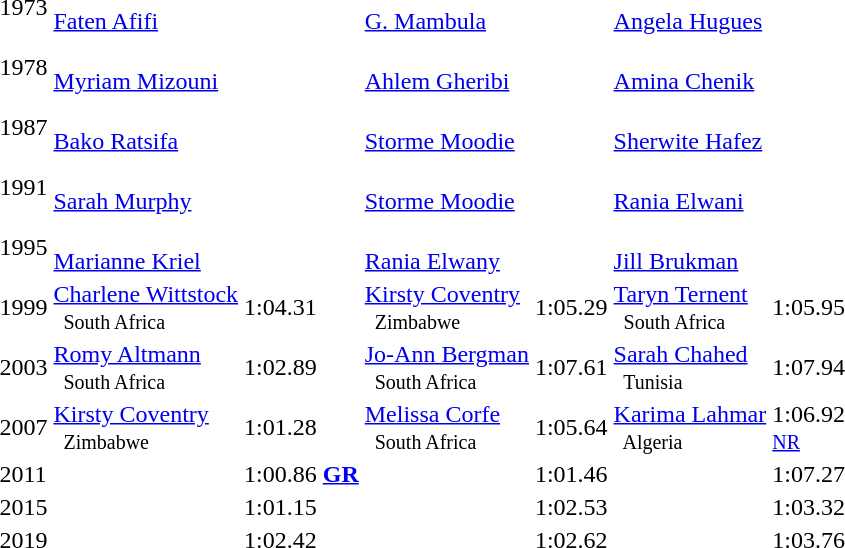<table>
<tr>
<td>1973</td>
<td> <br>  <a href='#'>Faten Afifi</a></td>
<td></td>
<td> <br>  <a href='#'>G. Mambula</a></td>
<td></td>
<td> <br>  <a href='#'>Angela Hugues</a></td>
<td></td>
</tr>
<tr>
<td>1978</td>
<td> <br>  <a href='#'>Myriam Mizouni</a></td>
<td></td>
<td> <br>  <a href='#'>Ahlem Gheribi</a></td>
<td></td>
<td> <br>  <a href='#'>Amina Chenik</a></td>
<td></td>
</tr>
<tr>
<td>1987</td>
<td> <br>  <a href='#'>Bako Ratsifa</a></td>
<td></td>
<td> <br>  <a href='#'>Storme Moodie</a></td>
<td></td>
<td> <br>  <a href='#'>Sherwite Hafez</a></td>
<td></td>
</tr>
<tr>
<td>1991</td>
<td> <br>  <a href='#'>Sarah Murphy</a></td>
<td></td>
<td> <br>  <a href='#'>Storme Moodie</a></td>
<td></td>
<td> <br>  <a href='#'>Rania Elwani</a></td>
<td></td>
</tr>
<tr>
<td>1995</td>
<td> <br>  <a href='#'>Marianne Kriel</a></td>
<td></td>
<td> <br>  <a href='#'>Rania Elwany</a></td>
<td></td>
<td> <br>  <a href='#'>Jill Brukman</a></td>
<td></td>
</tr>
<tr>
<td>1999</td>
<td><a href='#'>Charlene Wittstock</a> <small><br>    South Africa </small></td>
<td>1:04.31</td>
<td><a href='#'>Kirsty Coventry</a> <small><br>    Zimbabwe </small></td>
<td>1:05.29</td>
<td><a href='#'>Taryn Ternent</a> <small><br>    South Africa </small></td>
<td>1:05.95</td>
</tr>
<tr>
<td>2003</td>
<td><a href='#'>Romy Altmann</a> <small><br>    South Africa</small></td>
<td>1:02.89</td>
<td><a href='#'>Jo-Ann Bergman</a> <small><br>    South Africa</small></td>
<td>1:07.61</td>
<td><a href='#'>Sarah Chahed</a> <small><br>    Tunisia</small></td>
<td>1:07.94</td>
</tr>
<tr>
<td>2007</td>
<td><a href='#'>Kirsty Coventry</a> <small><br>   Zimbabwe</small></td>
<td>1:01.28</td>
<td><a href='#'>Melissa Corfe</a> <small><br>   South Africa</small></td>
<td>1:05.64</td>
<td><a href='#'>Karima Lahmar</a> <small><br>   Algeria</small></td>
<td>1:06.92 <br><small><a href='#'>NR</a></small></td>
</tr>
<tr>
<td>2011</td>
<td></td>
<td>1:00.86 <strong><a href='#'>GR</a></strong></td>
<td></td>
<td>1:01.46</td>
<td></td>
<td>1:07.27</td>
</tr>
<tr>
<td>2015</td>
<td></td>
<td>1:01.15</td>
<td></td>
<td>1:02.53</td>
<td></td>
<td>1:03.32</td>
</tr>
<tr>
<td>2019</td>
<td></td>
<td>1:02.42</td>
<td></td>
<td>1:02.62</td>
<td></td>
<td>1:03.76</td>
</tr>
</table>
